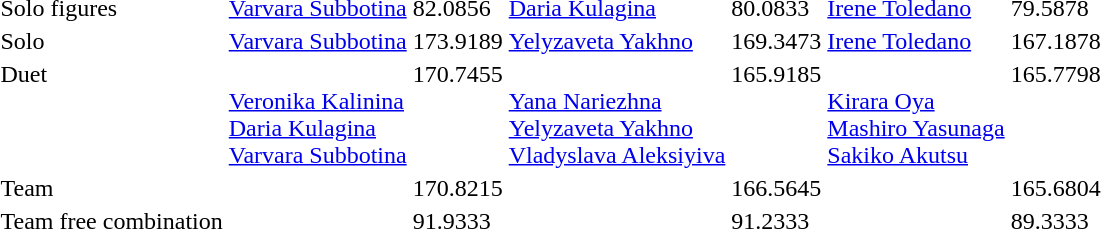<table>
<tr valign="top">
<td>Solo figures</td>
<td><a href='#'>Varvara Subbotina</a><br></td>
<td>82.0856</td>
<td><a href='#'>Daria Kulagina</a><br></td>
<td>80.0833</td>
<td><a href='#'>Irene Toledano</a><br></td>
<td>79.5878</td>
</tr>
<tr valign="top">
<td>Solo</td>
<td><a href='#'>Varvara Subbotina</a><br></td>
<td>173.9189</td>
<td><a href='#'>Yelyzaveta Yakhno</a><br></td>
<td>169.3473</td>
<td><a href='#'>Irene Toledano</a><br></td>
<td>167.1878</td>
</tr>
<tr valign="top">
<td>Duet</td>
<td><br><a href='#'>Veronika Kalinina</a><br><a href='#'>Daria Kulagina</a><br><a href='#'>Varvara Subbotina</a></td>
<td>170.7455</td>
<td><br><a href='#'>Yana Nariezhna</a><br><a href='#'>Yelyzaveta Yakhno</a><br><a href='#'>Vladyslava Aleksiyiva</a></td>
<td>165.9185</td>
<td><br><a href='#'>Kirara Oya</a><br><a href='#'>Mashiro Yasunaga</a><br><a href='#'>Sakiko Akutsu</a></td>
<td>165.7798</td>
</tr>
<tr valign="top">
<td>Team</td>
<td></td>
<td>170.8215</td>
<td></td>
<td>166.5645</td>
<td></td>
<td>165.6804</td>
</tr>
<tr valign="top">
<td>Team free combination</td>
<td></td>
<td>91.9333</td>
<td></td>
<td>91.2333</td>
<td></td>
<td>89.3333</td>
</tr>
</table>
